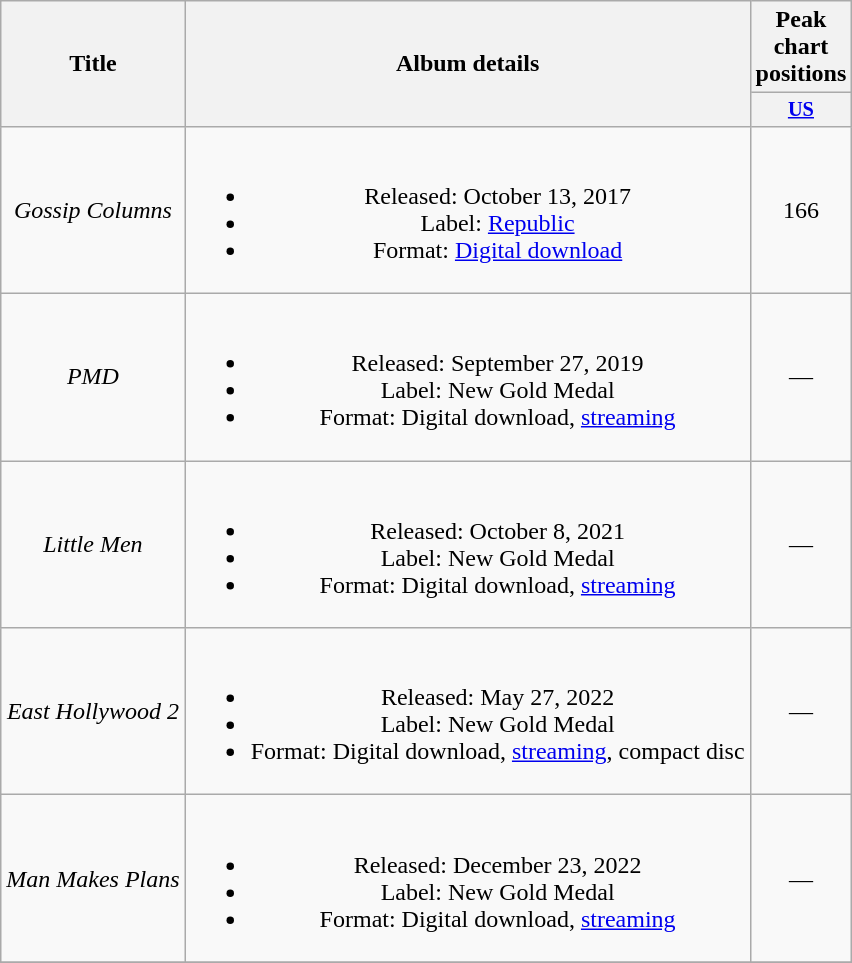<table class="wikitable plainrowheaders" style="text-align:center;">
<tr>
<th scope="col" rowspan="2">Title</th>
<th scope="col" rowspan="2">Album details</th>
<th scope="col" colspan="1">Peak chart positions</th>
</tr>
<tr>
<th scope="col" style="width:3em;font-size:85%;"><a href='#'>US</a><br></th>
</tr>
<tr>
<td><em>Gossip Columns</em></td>
<td><br><ul><li>Released: October 13, 2017</li><li>Label: <a href='#'>Republic</a></li><li>Format: <a href='#'>Digital download</a></li></ul></td>
<td>166</td>
</tr>
<tr>
<td><em>PMD</em></td>
<td><br><ul><li>Released: September 27, 2019</li><li>Label: New Gold Medal</li><li>Format: Digital download, <a href='#'>streaming</a></li></ul></td>
<td>—</td>
</tr>
<tr>
<td><em>Little Men</em></td>
<td><br><ul><li>Released: October 8, 2021</li><li>Label: New Gold Medal</li><li>Format: Digital download, <a href='#'>streaming</a></li></ul></td>
<td>—</td>
</tr>
<tr>
<td><em>East Hollywood 2</em></td>
<td><br><ul><li>Released: May 27, 2022</li><li>Label: New Gold Medal</li><li>Format: Digital download, <a href='#'>streaming</a>, compact disc</li></ul></td>
<td>—</td>
</tr>
<tr>
<td><em>Man Makes Plans</em></td>
<td><br><ul><li>Released: December 23, 2022</li><li>Label: New Gold Medal</li><li>Format: Digital download, <a href='#'>streaming</a></li></ul></td>
<td>—</td>
</tr>
<tr>
</tr>
</table>
